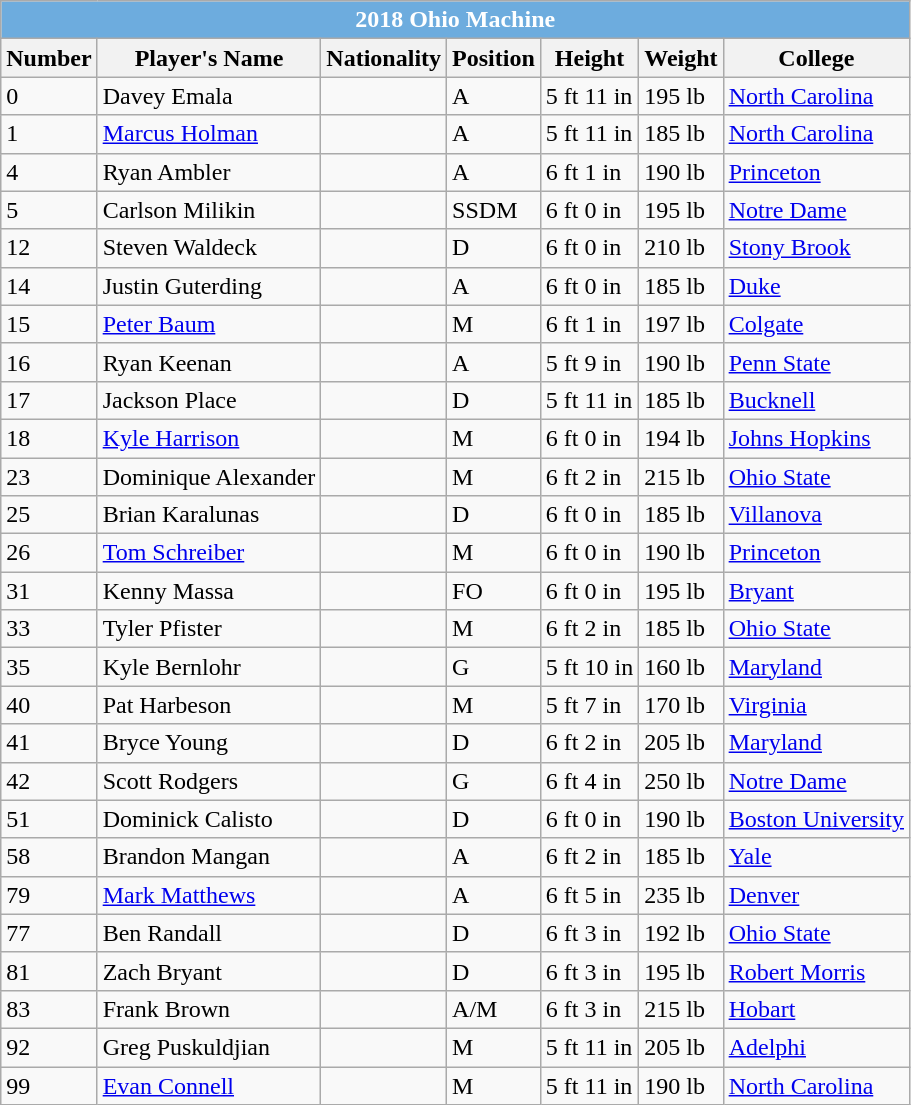<table class="wikitable">
<tr bgcolor=#6DACDE>
<td colspan=7 style="color:white; text-align:center"><strong>2018 Ohio Machine</strong></td>
</tr>
<tr>
<th>Number</th>
<th>Player's Name</th>
<th>Nationality</th>
<th>Position</th>
<th>Height</th>
<th>Weight</th>
<th>College</th>
</tr>
<tr>
<td>0</td>
<td>Davey Emala</td>
<td></td>
<td>A</td>
<td>5 ft 11 in</td>
<td>195 lb</td>
<td><a href='#'>North Carolina</a></td>
</tr>
<tr>
<td>1</td>
<td><a href='#'>Marcus Holman</a></td>
<td></td>
<td>A</td>
<td>5 ft 11 in</td>
<td>185 lb</td>
<td><a href='#'>North Carolina</a></td>
</tr>
<tr>
<td>4</td>
<td>Ryan Ambler</td>
<td></td>
<td>A</td>
<td>6 ft 1 in</td>
<td>190 lb</td>
<td><a href='#'>Princeton</a></td>
</tr>
<tr>
<td>5</td>
<td>Carlson Milikin</td>
<td></td>
<td>SSDM</td>
<td>6 ft 0 in</td>
<td>195 lb</td>
<td><a href='#'>Notre Dame</a></td>
</tr>
<tr>
<td>12</td>
<td>Steven Waldeck</td>
<td></td>
<td>D</td>
<td>6 ft 0 in</td>
<td>210 lb</td>
<td><a href='#'>Stony Brook</a></td>
</tr>
<tr>
<td>14</td>
<td>Justin Guterding</td>
<td></td>
<td>A</td>
<td>6 ft 0 in</td>
<td>185 lb</td>
<td><a href='#'>Duke</a></td>
</tr>
<tr>
<td>15</td>
<td><a href='#'>Peter Baum</a></td>
<td></td>
<td>M</td>
<td>6 ft 1 in</td>
<td>197 lb</td>
<td><a href='#'>Colgate</a></td>
</tr>
<tr>
<td>16</td>
<td>Ryan Keenan</td>
<td></td>
<td>A</td>
<td>5 ft 9 in</td>
<td>190 lb</td>
<td><a href='#'>Penn State</a></td>
</tr>
<tr>
<td>17</td>
<td>Jackson Place</td>
<td></td>
<td>D</td>
<td>5 ft 11 in</td>
<td>185 lb</td>
<td><a href='#'>Bucknell</a></td>
</tr>
<tr>
<td>18</td>
<td><a href='#'>Kyle Harrison</a></td>
<td></td>
<td>M</td>
<td>6 ft 0 in</td>
<td>194 lb</td>
<td><a href='#'>Johns Hopkins</a></td>
</tr>
<tr>
<td>23</td>
<td>Dominique Alexander</td>
<td></td>
<td>M</td>
<td>6 ft 2 in</td>
<td>215 lb</td>
<td><a href='#'>Ohio State</a></td>
</tr>
<tr>
<td>25</td>
<td>Brian Karalunas</td>
<td></td>
<td>D</td>
<td>6 ft 0 in</td>
<td>185 lb</td>
<td><a href='#'>Villanova</a></td>
</tr>
<tr>
<td>26</td>
<td><a href='#'>Tom Schreiber</a></td>
<td></td>
<td>M</td>
<td>6 ft 0 in</td>
<td>190 lb</td>
<td><a href='#'>Princeton</a></td>
</tr>
<tr>
<td>31</td>
<td>Kenny Massa</td>
<td></td>
<td>FO</td>
<td>6 ft 0 in</td>
<td>195 lb</td>
<td><a href='#'>Bryant</a></td>
</tr>
<tr>
<td>33</td>
<td>Tyler Pfister</td>
<td></td>
<td>M</td>
<td>6 ft 2 in</td>
<td>185 lb</td>
<td><a href='#'>Ohio State</a></td>
</tr>
<tr>
<td>35</td>
<td>Kyle Bernlohr</td>
<td></td>
<td>G</td>
<td>5 ft 10 in</td>
<td>160 lb</td>
<td><a href='#'>Maryland</a></td>
</tr>
<tr>
<td>40</td>
<td>Pat Harbeson</td>
<td></td>
<td>M</td>
<td>5 ft 7 in</td>
<td>170 lb</td>
<td><a href='#'>Virginia</a></td>
</tr>
<tr>
<td>41</td>
<td>Bryce Young</td>
<td></td>
<td>D</td>
<td>6 ft 2 in</td>
<td>205 lb</td>
<td><a href='#'>Maryland</a></td>
</tr>
<tr>
<td>42</td>
<td>Scott Rodgers</td>
<td></td>
<td>G</td>
<td>6 ft 4 in</td>
<td>250 lb</td>
<td><a href='#'>Notre Dame</a></td>
</tr>
<tr>
<td>51</td>
<td>Dominick Calisto</td>
<td></td>
<td>D</td>
<td>6 ft 0 in</td>
<td>190 lb</td>
<td><a href='#'>Boston University</a></td>
</tr>
<tr>
<td>58</td>
<td>Brandon Mangan</td>
<td></td>
<td>A</td>
<td>6 ft 2 in</td>
<td>185 lb</td>
<td><a href='#'>Yale</a></td>
</tr>
<tr>
<td>79</td>
<td><a href='#'>Mark Matthews</a></td>
<td></td>
<td>A</td>
<td>6 ft 5 in</td>
<td>235 lb</td>
<td><a href='#'>Denver</a></td>
</tr>
<tr>
<td>77</td>
<td>Ben Randall</td>
<td></td>
<td>D</td>
<td>6 ft 3 in</td>
<td>192 lb</td>
<td><a href='#'>Ohio State</a></td>
</tr>
<tr>
<td>81</td>
<td>Zach Bryant</td>
<td></td>
<td>D</td>
<td>6 ft 3 in</td>
<td>195 lb</td>
<td><a href='#'>Robert Morris</a></td>
</tr>
<tr>
<td>83</td>
<td>Frank Brown</td>
<td></td>
<td>A/M</td>
<td>6 ft 3 in</td>
<td>215 lb</td>
<td><a href='#'>Hobart</a></td>
</tr>
<tr>
<td>92</td>
<td>Greg Puskuldjian</td>
<td></td>
<td>M</td>
<td>5 ft 11 in</td>
<td>205 lb</td>
<td><a href='#'>Adelphi</a></td>
</tr>
<tr>
<td>99</td>
<td><a href='#'>Evan Connell</a></td>
<td></td>
<td>M</td>
<td>5 ft 11 in</td>
<td>190 lb</td>
<td><a href='#'>North Carolina</a></td>
</tr>
</table>
